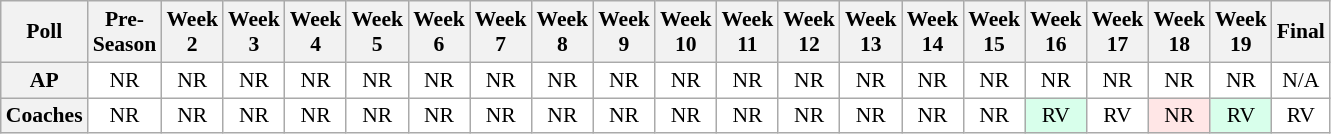<table class="wikitable" style="white-space:nowrap;font-size:90%">
<tr>
<th>Poll</th>
<th>Pre-<br>Season</th>
<th>Week<br>2</th>
<th>Week<br>3</th>
<th>Week<br>4</th>
<th>Week<br>5</th>
<th>Week<br>6</th>
<th>Week<br>7</th>
<th>Week<br>8</th>
<th>Week<br>9</th>
<th>Week<br>10</th>
<th>Week<br>11</th>
<th>Week<br>12</th>
<th>Week<br>13</th>
<th>Week<br>14</th>
<th>Week<br>15</th>
<th>Week<br>16</th>
<th>Week<br>17</th>
<th>Week<br>18</th>
<th>Week<br>19</th>
<th>Final</th>
</tr>
<tr style="text-align:center;">
<th>AP</th>
<td style="background:#FFF;">NR</td>
<td style="background:#FFF;">NR</td>
<td style="background:#FFF;">NR</td>
<td style="background:#FFF;">NR</td>
<td style="background:#FFF;">NR</td>
<td style="background:#FFF;">NR</td>
<td style="background:#FFF;">NR</td>
<td style="background:#FFF;">NR</td>
<td style="background:#FFF;">NR</td>
<td style="background:#FFF;">NR</td>
<td style="background:#FFF;">NR</td>
<td style="background:#FFF;">NR</td>
<td style="background:#FFF;">NR</td>
<td style="background:#FFF;">NR</td>
<td style="background:#FFF;">NR</td>
<td style="background:#FFF;">NR</td>
<td style="background:#FFF;">NR</td>
<td style="background:#FFF;">NR</td>
<td style="background:#FFF;">NR</td>
<td style="background:#FFF;">N/A</td>
</tr>
<tr style="text-align:center;">
<th>Coaches</th>
<td style="background:#FFF;">NR</td>
<td style="background:#FFF;">NR</td>
<td style="background:#FFF;">NR</td>
<td style="background:#FFF;">NR</td>
<td style="background:#FFF;">NR</td>
<td style="background:#FFF;">NR</td>
<td style="background:#FFF;">NR</td>
<td style="background:#FFF;">NR</td>
<td style="background:#FFF;">NR</td>
<td style="background:#FFF;">NR</td>
<td style="background:#FFF;">NR</td>
<td style="background:#FFF;">NR</td>
<td style="background:#FFF;">NR</td>
<td style="background:#FFF;">NR</td>
<td style="background:#FFF;">NR</td>
<td style="background:#D8FFEB;">RV</td>
<td style="background:#FFF;">RV</td>
<td style="background:#FFE6E6;">NR</td>
<td style="background:#D8FFEB;">RV</td>
<td style="background:#FFF;">RV</td>
</tr>
</table>
